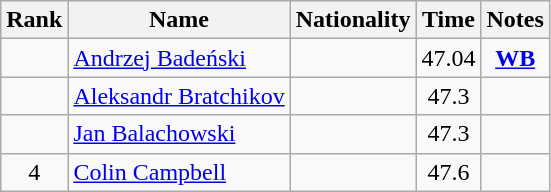<table class="wikitable sortable" style="text-align:center">
<tr>
<th>Rank</th>
<th>Name</th>
<th>Nationality</th>
<th>Time</th>
<th>Notes</th>
</tr>
<tr>
<td></td>
<td align="left"><a href='#'>Andrzej Badeński</a></td>
<td align=left></td>
<td>47.04</td>
<td><strong><a href='#'>WB</a></strong></td>
</tr>
<tr>
<td></td>
<td align="left"><a href='#'>Aleksandr Bratchikov</a></td>
<td align=left></td>
<td>47.3</td>
<td></td>
</tr>
<tr>
<td></td>
<td align="left"><a href='#'>Jan Balachowski</a></td>
<td align=left></td>
<td>47.3</td>
<td></td>
</tr>
<tr>
<td>4</td>
<td align="left"><a href='#'>Colin Campbell</a></td>
<td align=left></td>
<td>47.6</td>
<td></td>
</tr>
</table>
